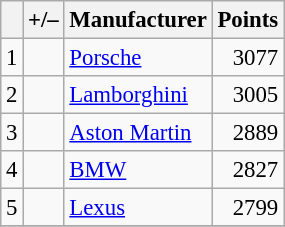<table class="wikitable" style="font-size: 95%;">
<tr>
<th scope="col"></th>
<th scope="col">+/–</th>
<th scope="col">Manufacturer</th>
<th scope="col">Points</th>
</tr>
<tr>
<td align=center>1</td>
<td align="left"></td>
<td> <a href='#'>Porsche</a></td>
<td align=right>3077</td>
</tr>
<tr>
<td align=center>2</td>
<td align="left"></td>
<td> <a href='#'>Lamborghini</a></td>
<td align=right>3005</td>
</tr>
<tr>
<td align=center>3</td>
<td align="left"></td>
<td> <a href='#'>Aston Martin</a></td>
<td align=right>2889</td>
</tr>
<tr>
<td align=center>4</td>
<td align="left"></td>
<td> <a href='#'>BMW</a></td>
<td align=right>2827</td>
</tr>
<tr>
<td align=center>5</td>
<td align="left"></td>
<td> <a href='#'>Lexus</a></td>
<td align=right>2799</td>
</tr>
<tr>
</tr>
</table>
